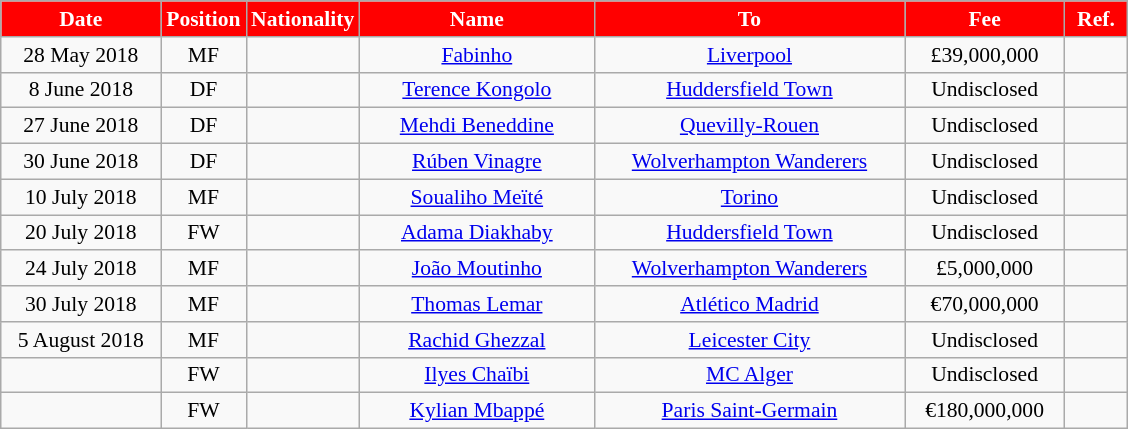<table class="wikitable"  style="text-align:center; font-size:90%; ">
<tr>
<th style="background:#ff0000; color:white; width:100px;">Date</th>
<th style="background:#ff0000; color:white; width:50px;">Position</th>
<th style="background:#ff0000; color:white; width:50px;">Nationality</th>
<th style="background:#ff0000; color:white; width:150px;">Name</th>
<th style="background:#ff0000; color:white; width:200px;">To</th>
<th style="background:#ff0000; color:white; width:100px;">Fee</th>
<th style="background:#ff0000; color:white; width:35px;">Ref.</th>
</tr>
<tr>
<td>28 May 2018</td>
<td>MF</td>
<td></td>
<td><a href='#'>Fabinho</a></td>
<td><a href='#'>Liverpool</a></td>
<td>£39,000,000</td>
<td></td>
</tr>
<tr>
<td>8 June 2018</td>
<td>DF</td>
<td></td>
<td><a href='#'>Terence Kongolo</a></td>
<td><a href='#'>Huddersfield Town</a></td>
<td>Undisclosed</td>
<td></td>
</tr>
<tr>
<td>27 June 2018</td>
<td>DF</td>
<td></td>
<td><a href='#'>Mehdi Beneddine</a></td>
<td><a href='#'>Quevilly-Rouen</a></td>
<td>Undisclosed</td>
<td></td>
</tr>
<tr>
<td>30 June 2018</td>
<td>DF</td>
<td></td>
<td><a href='#'>Rúben Vinagre</a></td>
<td><a href='#'>Wolverhampton Wanderers</a></td>
<td>Undisclosed</td>
<td></td>
</tr>
<tr>
<td>10 July 2018</td>
<td>MF</td>
<td></td>
<td><a href='#'>Soualiho Meïté</a></td>
<td><a href='#'>Torino</a></td>
<td>Undisclosed</td>
<td></td>
</tr>
<tr>
<td>20 July 2018</td>
<td>FW</td>
<td></td>
<td><a href='#'>Adama Diakhaby</a></td>
<td><a href='#'>Huddersfield Town</a></td>
<td>Undisclosed</td>
<td></td>
</tr>
<tr>
<td>24 July 2018</td>
<td>MF</td>
<td></td>
<td><a href='#'>João Moutinho</a></td>
<td><a href='#'>Wolverhampton Wanderers</a></td>
<td>£5,000,000</td>
<td></td>
</tr>
<tr>
<td>30 July 2018</td>
<td>MF</td>
<td></td>
<td><a href='#'>Thomas Lemar</a></td>
<td><a href='#'>Atlético Madrid</a></td>
<td>€70,000,000</td>
<td></td>
</tr>
<tr>
<td>5 August 2018</td>
<td>MF</td>
<td></td>
<td><a href='#'>Rachid Ghezzal</a></td>
<td><a href='#'>Leicester City</a></td>
<td>Undisclosed</td>
<td></td>
</tr>
<tr>
<td></td>
<td>FW</td>
<td></td>
<td><a href='#'>Ilyes Chaïbi</a></td>
<td><a href='#'>MC Alger</a></td>
<td>Undisclosed</td>
<td></td>
</tr>
<tr>
<td></td>
<td>FW</td>
<td></td>
<td><a href='#'>Kylian Mbappé</a></td>
<td><a href='#'>Paris Saint-Germain</a></td>
<td>€180,000,000</td>
<td></td>
</tr>
</table>
